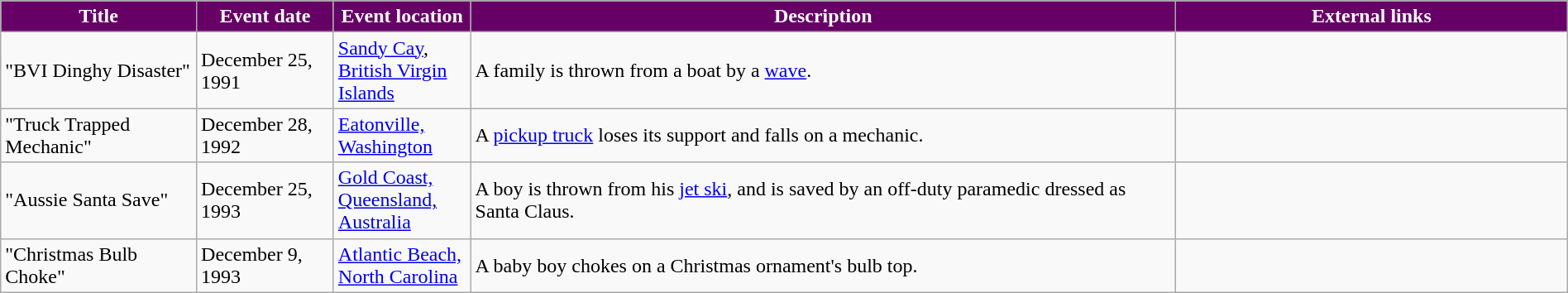<table class="wikitable" style="width: 100%;">
<tr>
<th style="background: #660066; color: #FFFFFF; width: 10%;">Title</th>
<th style="background: #660066; color: #FFFFFF; width: 7%;">Event date</th>
<th style="background: #660066; color: #FFFFFF; width: 7%;">Event location</th>
<th style="background: #660066; color: #FFFFFF; width: 36%;">Description</th>
<th style="background: #660066; color: #FFFFFF; width: 20%;">External links</th>
</tr>
<tr>
<td>"BVI Dinghy Disaster"</td>
<td>December 25, 1991</td>
<td><a href='#'>Sandy Cay</a>, <a href='#'>British Virgin Islands</a></td>
<td>A family is thrown from a boat by a <a href='#'>wave</a>.</td>
<td></td>
</tr>
<tr>
<td>"Truck Trapped Mechanic"</td>
<td>December 28, 1992</td>
<td><a href='#'>Eatonville, Washington</a></td>
<td>A <a href='#'>pickup truck</a> loses its support and falls on a mechanic.</td>
<td></td>
</tr>
<tr>
<td>"Aussie Santa Save"</td>
<td>December 25, 1993</td>
<td><a href='#'>Gold Coast, Queensland, Australia</a></td>
<td>A boy is thrown from his <a href='#'>jet ski</a>, and is saved by an off-duty paramedic dressed as Santa Claus.</td>
<td></td>
</tr>
<tr>
<td>"Christmas Bulb Choke"</td>
<td>December 9, 1993</td>
<td><a href='#'>Atlantic Beach, North Carolina</a></td>
<td>A baby boy chokes on a Christmas ornament's bulb top.</td>
<td></td>
</tr>
</table>
